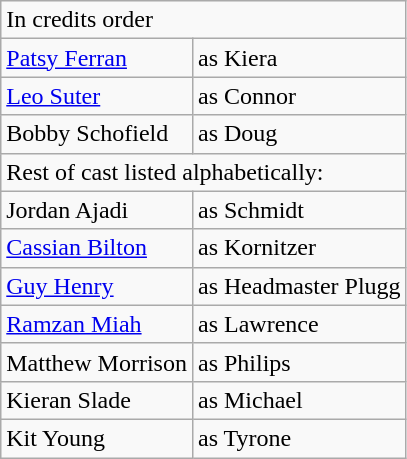<table class="wikitable">
<tr>
<td colspan="2">In credits order</td>
</tr>
<tr>
<td><a href='#'>Patsy Ferran</a></td>
<td>as Kiera</td>
</tr>
<tr>
<td><a href='#'>Leo Suter</a></td>
<td>as Connor</td>
</tr>
<tr>
<td>Bobby Schofield</td>
<td>as Doug</td>
</tr>
<tr>
<td colspan="2">Rest of cast listed alphabetically:</td>
</tr>
<tr>
<td>Jordan Ajadi</td>
<td>as Schmidt</td>
</tr>
<tr>
<td><a href='#'>Cassian Bilton</a></td>
<td>as Kornitzer</td>
</tr>
<tr>
<td><a href='#'>Guy Henry</a></td>
<td>as Headmaster Plugg</td>
</tr>
<tr>
<td><a href='#'>Ramzan Miah</a></td>
<td>as Lawrence</td>
</tr>
<tr>
<td>Matthew Morrison</td>
<td>as Philips</td>
</tr>
<tr>
<td>Kieran Slade</td>
<td>as Michael</td>
</tr>
<tr>
<td>Kit Young</td>
<td>as Tyrone</td>
</tr>
</table>
